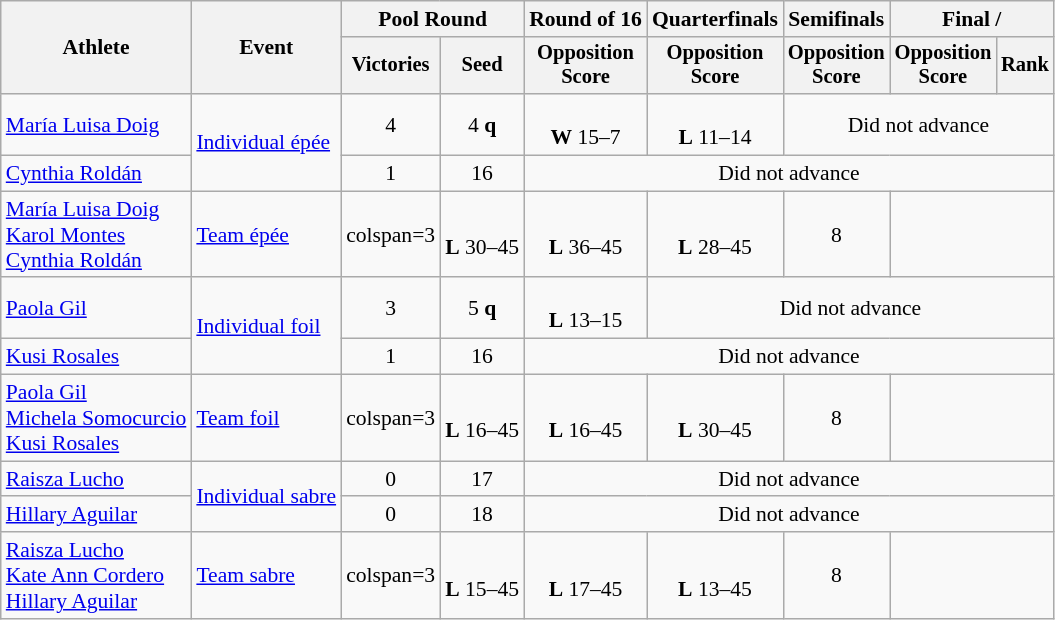<table class=wikitable style="font-size:90%">
<tr>
<th rowspan="2">Athlete</th>
<th rowspan="2">Event</th>
<th colspan=2>Pool Round</th>
<th>Round of 16</th>
<th>Quarterfinals</th>
<th>Semifinals</th>
<th colspan=2>Final / </th>
</tr>
<tr style="font-size:95%">
<th>Victories</th>
<th>Seed</th>
<th>Opposition<br>Score</th>
<th>Opposition<br>Score</th>
<th>Opposition<br>Score</th>
<th>Opposition<br>Score</th>
<th>Rank</th>
</tr>
<tr align=center>
<td align=left><a href='#'>María Luisa Doig</a></td>
<td align=left rowspan=2><a href='#'>Individual épée</a></td>
<td>4</td>
<td>4 <strong>q</strong></td>
<td><br><strong>W</strong> 15–7</td>
<td><br><strong>L</strong> 11–14</td>
<td colspan=3>Did not advance</td>
</tr>
<tr align=center>
<td align=left><a href='#'>Cynthia Roldán</a></td>
<td>1</td>
<td>16</td>
<td colspan=5>Did not advance</td>
</tr>
<tr align=center>
<td align=left><a href='#'>María Luisa Doig</a><br><a href='#'>Karol Montes</a><br><a href='#'>Cynthia Roldán</a></td>
<td align=left><a href='#'>Team épée</a></td>
<td>colspan=3 </td>
<td><br><strong>L</strong> 30–45</td>
<td><br><strong>L</strong> 36–45</td>
<td><br><strong>L</strong> 28–45</td>
<td>8</td>
</tr>
<tr align=center>
<td align=left><a href='#'>Paola Gil</a></td>
<td align=left rowspan=2><a href='#'>Individual foil</a></td>
<td>3</td>
<td>5 <strong>q</strong></td>
<td><br><strong>L</strong> 13–15</td>
<td colspan=4>Did not advance</td>
</tr>
<tr align=center>
<td align=left><a href='#'>Kusi Rosales</a></td>
<td>1</td>
<td>16</td>
<td colspan=5>Did not advance</td>
</tr>
<tr align=center>
<td align=left><a href='#'>Paola Gil</a><br><a href='#'>Michela Somocurcio</a><br><a href='#'>Kusi Rosales</a></td>
<td align=left><a href='#'>Team foil</a></td>
<td>colspan=3 </td>
<td><br><strong>L</strong> 16–45</td>
<td><br><strong>L</strong> 16–45</td>
<td><br><strong>L</strong> 30–45</td>
<td>8</td>
</tr>
<tr align=center>
<td align=left><a href='#'>Raisza Lucho</a></td>
<td align=left rowspan=2><a href='#'>Individual sabre</a></td>
<td>0</td>
<td>17</td>
<td colspan=5>Did not advance</td>
</tr>
<tr align=center>
<td align=left><a href='#'>Hillary Aguilar</a></td>
<td>0</td>
<td>18</td>
<td colspan=5>Did not advance</td>
</tr>
<tr align=center>
<td align=left><a href='#'>Raisza Lucho</a><br><a href='#'>Kate Ann Cordero</a><br><a href='#'>Hillary Aguilar</a></td>
<td align=left><a href='#'>Team sabre</a></td>
<td>colspan=3 </td>
<td><br><strong>L</strong> 15–45</td>
<td><br><strong>L</strong> 17–45</td>
<td><br><strong>L</strong> 13–45</td>
<td>8</td>
</tr>
</table>
